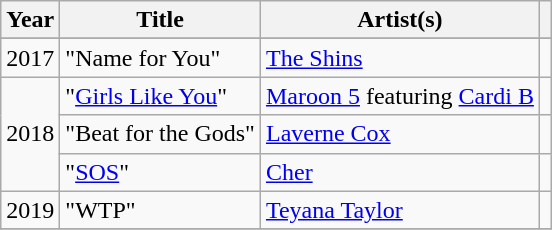<table class="wikitable">
<tr>
<th>Year</th>
<th>Title</th>
<th>Artist(s)</th>
<th scope="col"></th>
</tr>
<tr>
</tr>
<tr>
<td>2017</td>
<td>"Name for You" </td>
<td><a href='#'>The Shins</a></td>
<td></td>
</tr>
<tr>
<td rowspan="3">2018</td>
<td>"<a href='#'>Girls Like You</a>" </td>
<td><a href='#'>Maroon 5</a> featuring <a href='#'>Cardi B</a></td>
<td></td>
</tr>
<tr>
<td>"Beat for the Gods"</td>
<td><a href='#'>Laverne Cox</a></td>
<td></td>
</tr>
<tr>
<td>"<a href='#'>SOS</a>"</td>
<td><a href='#'>Cher</a></td>
<td></td>
</tr>
<tr>
<td>2019</td>
<td>"WTP"</td>
<td><a href='#'>Teyana Taylor</a></td>
<td></td>
</tr>
<tr>
</tr>
</table>
